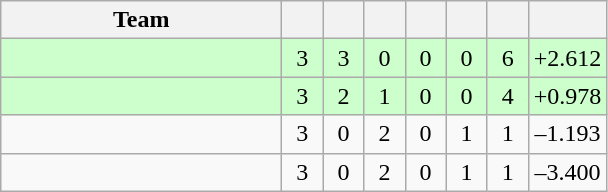<table class="wikitable" style="text-align:center">
<tr>
<th width=180>Team</th>
<th width=20></th>
<th width=20></th>
<th width=20></th>
<th width=20></th>
<th width=20></th>
<th width=20></th>
<th width=45></th>
</tr>
<tr style="background:#cfc">
<td align="left"></td>
<td>3</td>
<td>3</td>
<td>0</td>
<td>0</td>
<td>0</td>
<td>6</td>
<td>+2.612</td>
</tr>
<tr style="background:#cfc">
<td align="left"></td>
<td>3</td>
<td>2</td>
<td>1</td>
<td>0</td>
<td>0</td>
<td>4</td>
<td>+0.978</td>
</tr>
<tr>
<td align="left"></td>
<td>3</td>
<td>0</td>
<td>2</td>
<td>0</td>
<td>1</td>
<td>1</td>
<td>–1.193</td>
</tr>
<tr>
<td align="left"></td>
<td>3</td>
<td>0</td>
<td>2</td>
<td>0</td>
<td>1</td>
<td>1</td>
<td>–3.400</td>
</tr>
</table>
